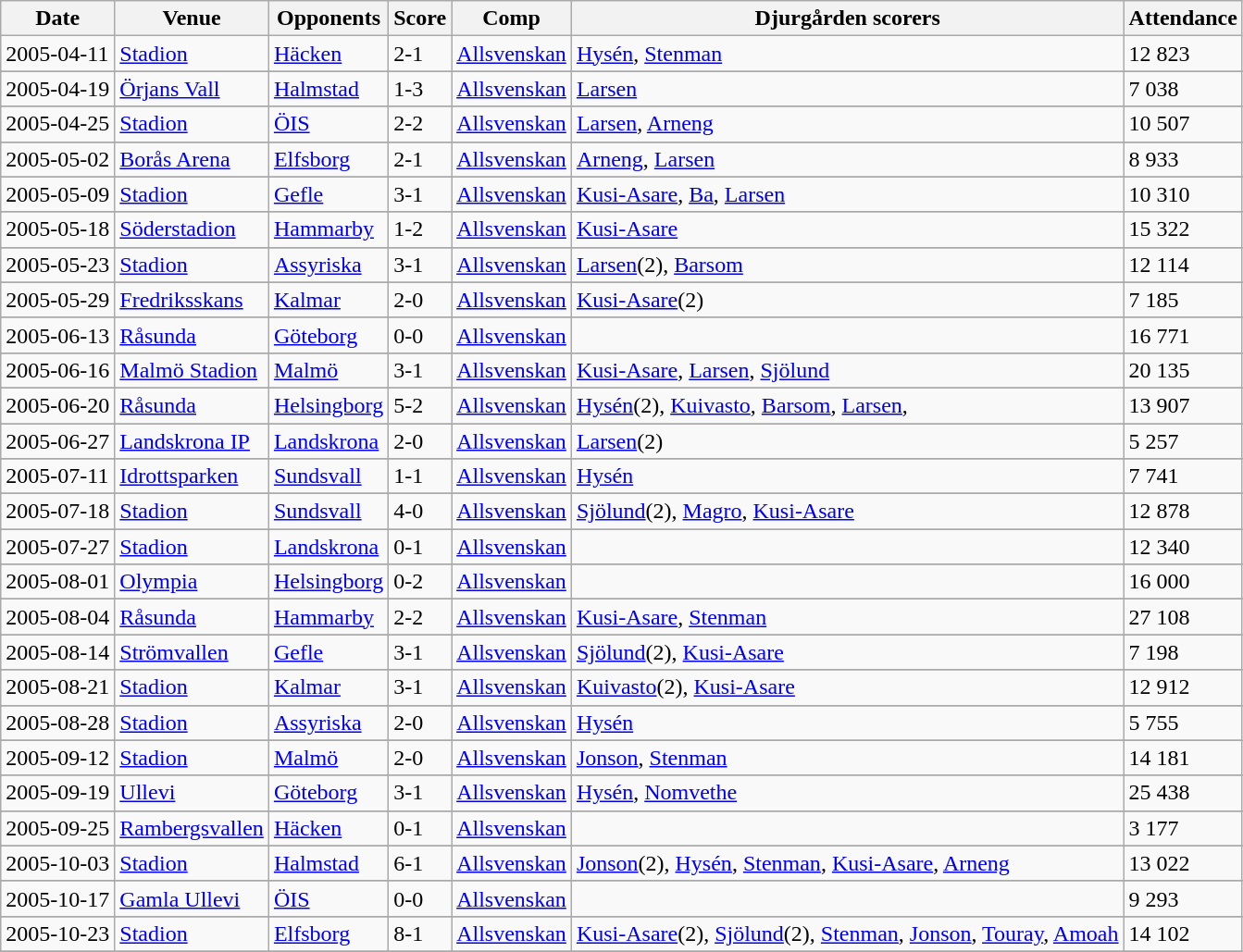<table class="wikitable">
<tr>
<th>Date</th>
<th>Venue</th>
<th>Opponents</th>
<th>Score</th>
<th>Comp</th>
<th>Djurgården scorers</th>
<th>Attendance</th>
</tr>
<tr>
<td>2005-04-11</td>
<td><a href='#'>Stadion</a></td>
<td><a href='#'>Häcken</a></td>
<td>2-1</td>
<td><a href='#'>Allsvenskan</a></td>
<td><a href='#'>Hysén</a>, <a href='#'>Stenman</a></td>
<td>12 823</td>
</tr>
<tr>
</tr>
<tr>
<td>2005-04-19</td>
<td><a href='#'>Örjans Vall</a></td>
<td><a href='#'>Halmstad</a></td>
<td>1-3</td>
<td><a href='#'>Allsvenskan</a></td>
<td><a href='#'>Larsen</a></td>
<td>7 038</td>
</tr>
<tr>
</tr>
<tr>
<td>2005-04-25</td>
<td><a href='#'>Stadion</a></td>
<td><a href='#'>ÖIS</a></td>
<td>2-2</td>
<td><a href='#'>Allsvenskan</a></td>
<td><a href='#'>Larsen</a>, <a href='#'>Arneng</a></td>
<td>10 507</td>
</tr>
<tr>
</tr>
<tr>
<td>2005-05-02</td>
<td><a href='#'>Borås Arena</a></td>
<td><a href='#'>Elfsborg</a></td>
<td>2-1</td>
<td><a href='#'>Allsvenskan</a></td>
<td><a href='#'>Arneng</a>, <a href='#'>Larsen</a></td>
<td>8 933</td>
</tr>
<tr>
</tr>
<tr>
<td>2005-05-09</td>
<td><a href='#'>Stadion</a></td>
<td><a href='#'>Gefle</a></td>
<td>3-1</td>
<td><a href='#'>Allsvenskan</a></td>
<td><a href='#'>Kusi-Asare</a>, <a href='#'>Ba</a>, <a href='#'>Larsen</a></td>
<td>10 310</td>
</tr>
<tr>
</tr>
<tr>
<td>2005-05-18</td>
<td><a href='#'>Söderstadion</a></td>
<td><a href='#'>Hammarby</a></td>
<td>1-2</td>
<td><a href='#'>Allsvenskan</a></td>
<td><a href='#'>Kusi-Asare</a></td>
<td>15 322</td>
</tr>
<tr>
</tr>
<tr>
<td>2005-05-23</td>
<td><a href='#'>Stadion</a></td>
<td><a href='#'>Assyriska</a></td>
<td>3-1</td>
<td><a href='#'>Allsvenskan</a></td>
<td><a href='#'>Larsen</a>(2), <a href='#'>Barsom</a></td>
<td>12 114</td>
</tr>
<tr>
</tr>
<tr>
<td>2005-05-29</td>
<td><a href='#'>Fredriksskans</a></td>
<td><a href='#'>Kalmar</a></td>
<td>2-0</td>
<td><a href='#'>Allsvenskan</a></td>
<td><a href='#'>Kusi-Asare</a>(2)</td>
<td>7 185</td>
</tr>
<tr>
</tr>
<tr>
<td>2005-06-13</td>
<td><a href='#'>Råsunda</a></td>
<td><a href='#'>Göteborg</a></td>
<td>0-0</td>
<td><a href='#'>Allsvenskan</a></td>
<td></td>
<td>16 771</td>
</tr>
<tr>
</tr>
<tr>
<td>2005-06-16</td>
<td><a href='#'>Malmö Stadion</a></td>
<td><a href='#'>Malmö</a></td>
<td>3-1</td>
<td><a href='#'>Allsvenskan</a></td>
<td><a href='#'>Kusi-Asare</a>, <a href='#'>Larsen</a>, <a href='#'>Sjölund</a></td>
<td>20 135</td>
</tr>
<tr>
</tr>
<tr>
<td>2005-06-20</td>
<td><a href='#'>Råsunda</a></td>
<td><a href='#'>Helsingborg</a></td>
<td>5-2</td>
<td><a href='#'>Allsvenskan</a></td>
<td><a href='#'>Hysén</a>(2), <a href='#'>Kuivasto</a>, <a href='#'>Barsom</a>, <a href='#'>Larsen</a>,</td>
<td>13 907</td>
</tr>
<tr>
</tr>
<tr>
<td>2005-06-27</td>
<td><a href='#'>Landskrona IP</a></td>
<td><a href='#'>Landskrona</a></td>
<td>2-0</td>
<td><a href='#'>Allsvenskan</a></td>
<td><a href='#'>Larsen</a>(2)</td>
<td>5 257</td>
</tr>
<tr>
</tr>
<tr>
<td>2005-07-11</td>
<td><a href='#'>Idrottsparken</a></td>
<td><a href='#'>Sundsvall</a></td>
<td>1-1</td>
<td><a href='#'>Allsvenskan</a></td>
<td><a href='#'>Hysén</a></td>
<td>7 741</td>
</tr>
<tr>
</tr>
<tr>
<td>2005-07-18</td>
<td><a href='#'>Stadion</a></td>
<td><a href='#'>Sundsvall</a></td>
<td>4-0</td>
<td><a href='#'>Allsvenskan</a></td>
<td><a href='#'>Sjölund</a>(2), <a href='#'>Magro</a>, <a href='#'>Kusi-Asare</a></td>
<td>12 878</td>
</tr>
<tr>
</tr>
<tr>
<td>2005-07-27</td>
<td><a href='#'>Stadion</a></td>
<td><a href='#'>Landskrona</a></td>
<td>0-1</td>
<td><a href='#'>Allsvenskan</a></td>
<td></td>
<td>12 340</td>
</tr>
<tr>
</tr>
<tr>
<td>2005-08-01</td>
<td><a href='#'>Olympia</a></td>
<td><a href='#'>Helsingborg</a></td>
<td>0-2</td>
<td><a href='#'>Allsvenskan</a></td>
<td></td>
<td>16 000</td>
</tr>
<tr>
</tr>
<tr>
<td>2005-08-04</td>
<td><a href='#'>Råsunda</a></td>
<td><a href='#'>Hammarby</a></td>
<td>2-2</td>
<td><a href='#'>Allsvenskan</a></td>
<td><a href='#'>Kusi-Asare</a>, <a href='#'>Stenman</a></td>
<td>27 108</td>
</tr>
<tr>
</tr>
<tr>
<td>2005-08-14</td>
<td><a href='#'>Strömvallen</a></td>
<td><a href='#'>Gefle</a></td>
<td>3-1</td>
<td><a href='#'>Allsvenskan</a></td>
<td><a href='#'>Sjölund</a>(2), <a href='#'>Kusi-Asare</a></td>
<td>7 198</td>
</tr>
<tr>
</tr>
<tr>
<td>2005-08-21</td>
<td><a href='#'>Stadion</a></td>
<td><a href='#'>Kalmar</a></td>
<td>3-1</td>
<td><a href='#'>Allsvenskan</a></td>
<td><a href='#'>Kuivasto</a>(2), <a href='#'>Kusi-Asare</a></td>
<td>12 912</td>
</tr>
<tr>
</tr>
<tr>
<td>2005-08-28</td>
<td><a href='#'>Stadion</a></td>
<td><a href='#'>Assyriska</a></td>
<td>2-0</td>
<td><a href='#'>Allsvenskan</a></td>
<td><a href='#'>Hysén</a></td>
<td>5 755</td>
</tr>
<tr>
</tr>
<tr>
<td>2005-09-12</td>
<td><a href='#'>Stadion</a></td>
<td><a href='#'>Malmö</a></td>
<td>2-0</td>
<td><a href='#'>Allsvenskan</a></td>
<td><a href='#'>Jonson</a>, <a href='#'>Stenman</a></td>
<td>14 181</td>
</tr>
<tr>
</tr>
<tr>
<td>2005-09-19</td>
<td><a href='#'>Ullevi</a></td>
<td><a href='#'>Göteborg</a></td>
<td>3-1</td>
<td><a href='#'>Allsvenskan</a></td>
<td><a href='#'>Hysén</a>, <a href='#'>Nomvethe</a></td>
<td>25 438</td>
</tr>
<tr>
</tr>
<tr>
<td>2005-09-25</td>
<td><a href='#'>Rambergsvallen</a></td>
<td><a href='#'>Häcken</a></td>
<td>0-1</td>
<td><a href='#'>Allsvenskan</a></td>
<td></td>
<td>3 177</td>
</tr>
<tr>
</tr>
<tr>
<td>2005-10-03</td>
<td><a href='#'>Stadion</a></td>
<td><a href='#'>Halmstad</a></td>
<td>6-1</td>
<td><a href='#'>Allsvenskan</a></td>
<td><a href='#'>Jonson</a>(2), <a href='#'>Hysén</a>, <a href='#'>Stenman</a>, <a href='#'>Kusi-Asare</a>, <a href='#'>Arneng</a></td>
<td>13 022</td>
</tr>
<tr>
</tr>
<tr>
<td>2005-10-17</td>
<td><a href='#'>Gamla Ullevi</a></td>
<td><a href='#'>ÖIS</a></td>
<td>0-0</td>
<td><a href='#'>Allsvenskan</a></td>
<td></td>
<td>9 293</td>
</tr>
<tr>
</tr>
<tr>
<td>2005-10-23</td>
<td><a href='#'>Stadion</a></td>
<td><a href='#'>Elfsborg</a></td>
<td>8-1</td>
<td><a href='#'>Allsvenskan</a></td>
<td><a href='#'>Kusi-Asare</a>(2), <a href='#'>Sjölund</a>(2), <a href='#'>Stenman</a>, <a href='#'>Jonson</a>, <a href='#'>Touray</a>, <a href='#'>Amoah</a></td>
<td>14 102</td>
</tr>
<tr>
</tr>
</table>
